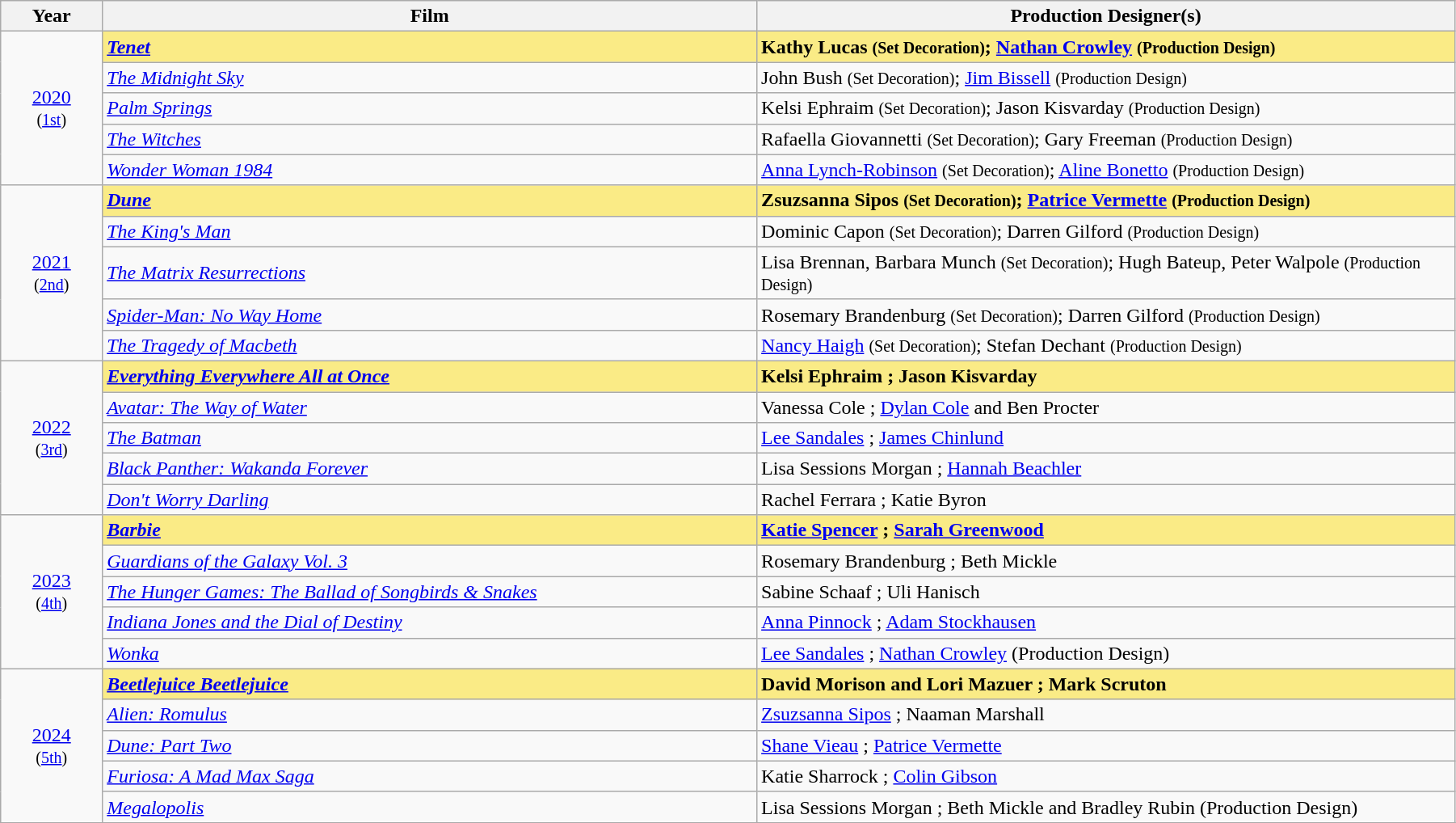<table class="wikitable" width="95%" cellpadding="5">
<tr>
<th width="7%">Year</th>
<th width="45%">Film</th>
<th width="50%">Production Designer(s)</th>
</tr>
<tr>
<td rowspan="5" style="text-align:center;"><a href='#'>2020</a><br><small>(<a href='#'>1st</a>)</small><br></td>
<td style="background:#FAEB86;"><strong><em><a href='#'>Tenet</a></em></strong></td>
<td style="background:#FAEB86;"><strong>Kathy Lucas <small>(Set Decoration)</small>; <a href='#'>Nathan Crowley</a> <small>(Production Design)</small></strong></td>
</tr>
<tr>
<td><em><a href='#'>The Midnight Sky</a></em></td>
<td>John Bush <small>(Set Decoration)</small>; <a href='#'>Jim Bissell</a> <small>(Production Design)</small></td>
</tr>
<tr>
<td><em><a href='#'>Palm Springs</a></em></td>
<td>Kelsi Ephraim <small>(Set Decoration)</small>; Jason Kisvarday <small>(Production Design)</small></td>
</tr>
<tr>
<td><em><a href='#'>The Witches</a></em></td>
<td>Rafaella Giovannetti <small>(Set Decoration)</small>; Gary Freeman <small>(Production Design)</small></td>
</tr>
<tr>
<td><em><a href='#'>Wonder Woman 1984</a></em></td>
<td><a href='#'>Anna Lynch-Robinson</a> <small>(Set Decoration)</small>; <a href='#'>Aline Bonetto</a> <small>(Production Design)</small></td>
</tr>
<tr>
<td rowspan="5" style="text-align:center;"><a href='#'>2021</a><br><small>(<a href='#'>2nd</a>)</small><br></td>
<td style="background:#FAEB86;"><strong><em><a href='#'>Dune</a></em></strong></td>
<td style="background:#FAEB86;"><strong>Zsuzsanna Sipos <small>(Set Decoration)</small>; <a href='#'>Patrice Vermette</a> <small>(Production Design)</small></strong></td>
</tr>
<tr>
<td><em><a href='#'>The King's Man</a></em></td>
<td>Dominic Capon <small>(Set Decoration)</small>; Darren Gilford <small>(Production Design)</small></td>
</tr>
<tr>
<td><em><a href='#'>The Matrix Resurrections</a></em></td>
<td>Lisa Brennan, Barbara Munch <small>(Set Decoration)</small>; Hugh Bateup, Peter Walpole <small>(Production Design)</small></td>
</tr>
<tr>
<td><em><a href='#'>Spider-Man: No Way Home</a></em></td>
<td>Rosemary Brandenburg <small>(Set Decoration)</small>; Darren Gilford <small>(Production Design)</small></td>
</tr>
<tr>
<td><em><a href='#'>The Tragedy of Macbeth</a></em></td>
<td><a href='#'>Nancy Haigh</a> <small>(Set Decoration)</small>; Stefan Dechant <small>(Production Design)</small></td>
</tr>
<tr>
<td rowspan="5" style="text-align:center;"><a href='#'>2022</a><br><small>(<a href='#'>3rd</a>)</small><br></td>
<td style="background:#FAEB86;"><strong><em><a href='#'>Everything Everywhere All at Once</a></em></strong></td>
<td style="background:#FAEB86;"><strong>Kelsi Ephraim ; Jason Kisvarday </strong></td>
</tr>
<tr>
<td><em><a href='#'>Avatar: The Way of Water</a></em></td>
<td>Vanessa Cole ; <a href='#'>Dylan Cole</a> and Ben Procter </td>
</tr>
<tr>
<td><em><a href='#'>The Batman</a></em></td>
<td><a href='#'>Lee Sandales</a> ; <a href='#'>James Chinlund</a> </td>
</tr>
<tr>
<td><em><a href='#'>Black Panther: Wakanda Forever</a></em></td>
<td>Lisa Sessions Morgan ; <a href='#'>Hannah Beachler</a> </td>
</tr>
<tr>
<td><em><a href='#'>Don't Worry Darling</a></em></td>
<td>Rachel Ferrara ; Katie Byron </td>
</tr>
<tr>
<td rowspan="5" style="text-align:center;"><a href='#'>2023</a><br><small>(<a href='#'>4th</a>)</small><br></td>
<td style="background:#FAEB86;"><strong><em><a href='#'>Barbie</a></em></strong></td>
<td style="background:#FAEB86;"><strong><a href='#'>Katie Spencer</a> ; <a href='#'>Sarah Greenwood</a> </strong></td>
</tr>
<tr>
<td><em><a href='#'>Guardians of the Galaxy Vol. 3</a></em></td>
<td>Rosemary Brandenburg ; Beth Mickle </td>
</tr>
<tr>
<td><em><a href='#'>The Hunger Games: The Ballad of Songbirds & Snakes</a></em></td>
<td>Sabine Schaaf ; Uli Hanisch </td>
</tr>
<tr>
<td><em><a href='#'>Indiana Jones and the Dial of Destiny</a></em></td>
<td><a href='#'>Anna Pinnock</a> ; <a href='#'>Adam Stockhausen</a> </td>
</tr>
<tr>
<td><em><a href='#'>Wonka</a></em></td>
<td><a href='#'>Lee Sandales</a> ; <a href='#'>Nathan Crowley</a> (Production Design)</td>
</tr>
<tr>
<td rowspan="5" style="text-align:center;"><a href='#'>2024</a><br><small>(<a href='#'>5th</a>)</small><br></td>
<td style="background:#FAEB86;"><strong><em><a href='#'>Beetlejuice Beetlejuice</a></em></strong></td>
<td style="background:#FAEB86;"><strong>David Morison and Lori Mazuer ; Mark Scruton </strong></td>
</tr>
<tr>
<td><em><a href='#'>Alien: Romulus</a></em></td>
<td><a href='#'>Zsuzsanna Sipos</a> ; Naaman Marshall </td>
</tr>
<tr>
<td><em><a href='#'>Dune: Part Two</a></em></td>
<td><a href='#'>Shane Vieau</a> ; <a href='#'>Patrice Vermette</a> </td>
</tr>
<tr>
<td><em><a href='#'>Furiosa: A Mad Max Saga</a></em></td>
<td>Katie Sharrock ; <a href='#'>Colin Gibson</a> </td>
</tr>
<tr>
<td><em><a href='#'>Megalopolis</a></em></td>
<td>Lisa Sessions Morgan ; Beth Mickle and Bradley Rubin (Production Design)</td>
</tr>
<tr>
</tr>
</table>
